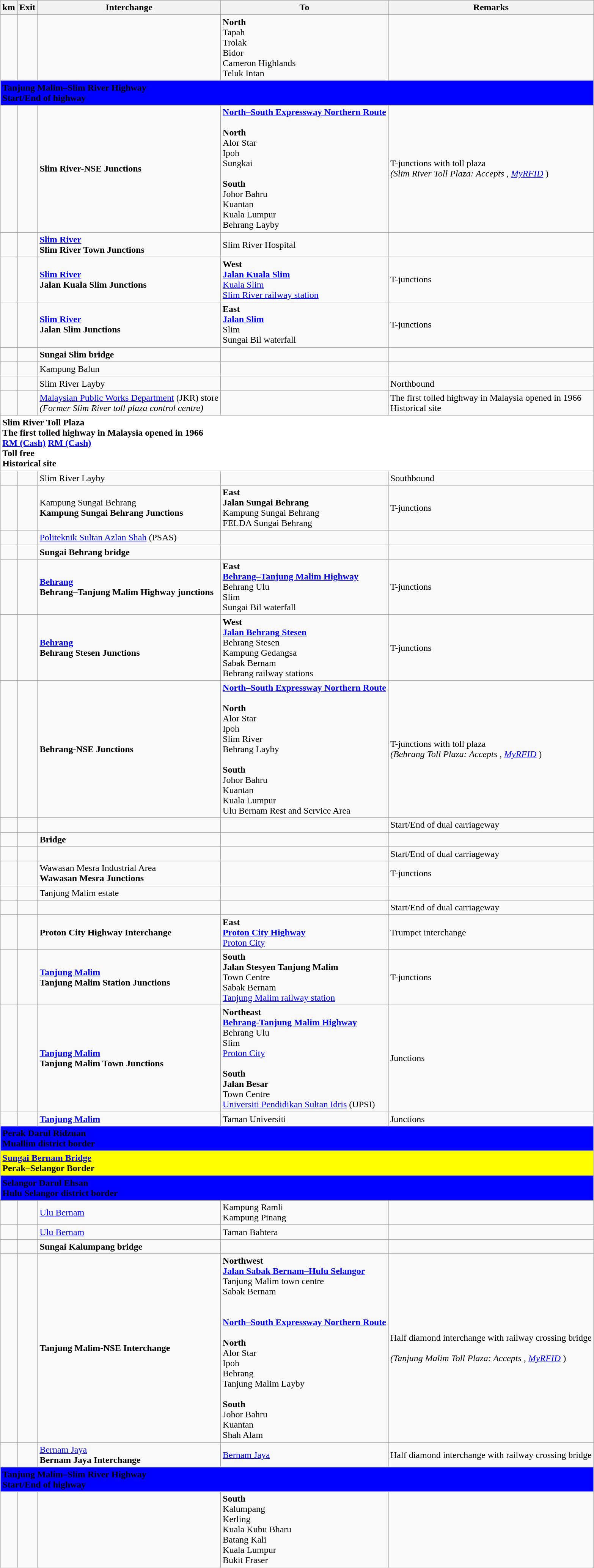<table class="wikitable">
<tr>
<th>km</th>
<th>Exit</th>
<th>Interchange</th>
<th>To</th>
<th>Remarks</th>
</tr>
<tr>
<td></td>
<td></td>
<td></td>
<td><strong>North</strong><br> Tapah<br> Trolak<br> Bidor<br> Cameron Highlands<br> Teluk Intan</td>
<td></td>
</tr>
<tr>
<td style="width:600px" colspan="6" style="text-align:center" bgcolor="blue"><strong><span> Tanjung Malim–Slim River Highway<br>Start/End of highway</span></strong></td>
</tr>
<tr>
<td></td>
<td></td>
<td><strong>Slim River-NSE Junctions</strong></td>
<td>  <strong><a href='#'>North–South Expressway Northern Route</a></strong><br><br><strong>North</strong><br>Alor Star<br>Ipoh<br>Sungkai<br><br><strong>South</strong><br>Johor Bahru<br>Kuantan<br>Kuala Lumpur<br> Behrang Layby</td>
<td>T-junctions with toll plaza<br><em>(Slim River Toll Plaza: Accepts , <a href='#'><span>My</span><span>RFID</span></a> </em>)</td>
</tr>
<tr>
<td></td>
<td></td>
<td><strong><a href='#'>Slim River</a></strong><br><strong>Slim River Town Junctions</strong></td>
<td>Slim River Hospital </td>
<td></td>
</tr>
<tr>
<td></td>
<td></td>
<td><strong><a href='#'>Slim River</a></strong><br><strong>Jalan Kuala Slim Junctions</strong></td>
<td><strong>West</strong><br> <strong><a href='#'>Jalan Kuala Slim</a></strong><br><a href='#'>Kuala Slim</a><br> <a href='#'>Slim River railway station</a></td>
<td>T-junctions</td>
</tr>
<tr>
<td></td>
<td></td>
<td><strong><a href='#'>Slim River</a></strong><br><strong>Jalan Slim Junctions</strong></td>
<td><strong>East</strong><br> <strong><a href='#'>Jalan Slim</a></strong><br>Slim<br>Sungai Bil waterfall </td>
<td>T-junctions</td>
</tr>
<tr>
<td></td>
<td></td>
<td><strong>Sungai Slim bridge</strong></td>
<td></td>
<td></td>
</tr>
<tr>
<td></td>
<td></td>
<td>Kampung Balun</td>
<td></td>
<td></td>
</tr>
<tr>
<td></td>
<td></td>
<td> Slim River Layby</td>
<td>   </td>
<td>Northbound</td>
</tr>
<tr>
<td></td>
<td></td>
<td><a href='#'>Malaysian Public Works Department</a> (JKR) store<br><em>(Former Slim River toll plaza control centre)</em></td>
<td></td>
<td>The first tolled highway in Malaysia opened in 1966<br>Historical site</td>
</tr>
<tr>
<td style="width:600px" colspan="6" style="text-align:center" bgcolor="white"><strong><span>Slim River Toll Plaza<br>The first tolled highway in Malaysia opened in 1966<br><a href='#'><span>RM (Cash)</span></a> <a href='#'><span>RM (Cash)</span></a><br>Toll free<br>Historical site</span></strong></td>
</tr>
<tr>
<td></td>
<td></td>
<td> Slim River Layby</td>
<td>   </td>
<td>Southbound</td>
</tr>
<tr>
<td></td>
<td></td>
<td>Kampung Sungai Behrang<br><strong>Kampung Sungai Behrang Junctions</strong></td>
<td><strong>East</strong><br><strong>Jalan Sungai Behrang</strong><br>Kampung Sungai Behrang<br>FELDA Sungai Behrang</td>
<td>T-junctions</td>
</tr>
<tr>
<td></td>
<td></td>
<td><a href='#'>Politeknik Sultan Azlan Shah</a> (PSAS) </td>
<td></td>
<td></td>
</tr>
<tr>
<td></td>
<td></td>
<td><strong>Sungai Behrang bridge</strong></td>
<td></td>
<td></td>
</tr>
<tr>
<td></td>
<td></td>
<td><strong><a href='#'>Behrang</a></strong><br><strong>Behrang–Tanjung Malim Highway junctions</strong></td>
<td><strong>East</strong><br> <strong><a href='#'>Behrang–Tanjung Malim Highway</a></strong><br> Behrang Ulu<br> Slim<br> Sungai Bil waterfall </td>
<td>T-junctions</td>
</tr>
<tr>
<td></td>
<td></td>
<td><strong><a href='#'>Behrang</a></strong><br><strong>Behrang Stesen Junctions</strong></td>
<td><strong>West</strong><br> <strong><a href='#'>Jalan Behrang Stesen</a></strong><br>Behrang Stesen<br> Kampung Gedangsa<br> Sabak Bernam<br> Behrang railway stations</td>
<td>T-junctions</td>
</tr>
<tr>
<td></td>
<td></td>
<td><strong>Behrang-NSE Junctions</strong></td>
<td>  <strong><a href='#'>North–South Expressway Northern Route</a></strong><br><br><strong>North</strong><br>Alor Star<br>Ipoh<br>Slim River<br> Behrang Layby<br><br><strong>South</strong><br>Johor Bahru<br>Kuantan<br>Kuala Lumpur<br> Ulu Bernam Rest and Service Area</td>
<td>T-junctions with toll plaza<br><em>(Behrang Toll Plaza: Accepts , <a href='#'><span>My</span><span>RFID</span></a> </em>)</td>
</tr>
<tr>
<td></td>
<td></td>
<td></td>
<td></td>
<td>Start/End of dual carriageway</td>
</tr>
<tr>
<td></td>
<td></td>
<td><strong>Bridge</strong></td>
<td></td>
<td></td>
</tr>
<tr>
<td></td>
<td></td>
<td></td>
<td></td>
<td>Start/End of dual carriageway</td>
</tr>
<tr>
<td></td>
<td></td>
<td>Wawasan Mesra Industrial Area<br><strong>Wawasan Mesra Junctions</strong></td>
<td></td>
<td>T-junctions</td>
</tr>
<tr>
<td></td>
<td></td>
<td>Tanjung Malim estate</td>
<td></td>
<td></td>
</tr>
<tr>
<td></td>
<td></td>
<td></td>
<td></td>
<td>Start/End of dual carriageway</td>
</tr>
<tr>
<td></td>
<td></td>
<td><strong>Proton City Highway Interchange</strong></td>
<td><strong>East</strong><br> <strong><a href='#'>Proton City Highway</a></strong><br> <a href='#'>Proton City</a></td>
<td>Trumpet interchange</td>
</tr>
<tr>
<td></td>
<td></td>
<td><strong><a href='#'>Tanjung Malim</a></strong><br><strong>Tanjung Malim Station Junctions</strong></td>
<td><strong>South</strong><br> <strong>Jalan Stesyen Tanjung Malim</strong><br> Town Centre<br> Sabak Bernam<br> <a href='#'>Tanjung Malim railway station</a></td>
<td>T-junctions</td>
</tr>
<tr>
<td></td>
<td></td>
<td><strong><a href='#'>Tanjung Malim</a></strong><br><strong>Tanjung Malim Town Junctions</strong></td>
<td><strong>Northeast</strong><br> <strong><a href='#'>Behrang-Tanjung Malim Highway</a></strong><br> Behrang Ulu<br> Slim<br> <a href='#'>Proton City</a><br><br><strong>South</strong><br><strong>Jalan Besar</strong><br> Town Centre<br><a href='#'>Universiti Pendidikan Sultan Idris</a> (UPSI) </td>
<td>Junctions</td>
</tr>
<tr>
<td></td>
<td></td>
<td><strong><a href='#'>Tanjung Malim</a></strong></td>
<td>Taman Universiti</td>
<td>Junctions</td>
</tr>
<tr>
<td style="width:600px" colspan="6" style="text-align:center" bgcolor="blue"><strong><span>Perak Darul Ridzuan<br>Muallim district border</span></strong></td>
</tr>
<tr>
<td style="width:600px" colspan="6" style="text-align:center" bgcolor="yellow"><strong><span><a href='#'>Sungai Bernam Bridge</a><br>Perak–Selangor Border</span></strong></td>
</tr>
<tr>
<td style="width:600px" colspan="6" style="text-align:center" bgcolor="blue"><strong><span>Selangor Darul Ehsan<br>Hulu Selangor district border</span></strong></td>
</tr>
<tr>
<td></td>
<td></td>
<td><a href='#'>Ulu Bernam</a></td>
<td>Kampung Ramli<br>Kampung Pinang</td>
<td></td>
</tr>
<tr>
<td></td>
<td></td>
<td><a href='#'>Ulu Bernam</a></td>
<td>Taman Bahtera</td>
<td></td>
</tr>
<tr>
<td></td>
<td></td>
<td><strong>Sungai Kalumpang bridge</strong></td>
<td></td>
<td></td>
</tr>
<tr>
<td></td>
<td></td>
<td><strong>Tanjung Malim-NSE Interchange</strong></td>
<td><strong>Northwest</strong><br> <strong><a href='#'>Jalan Sabak Bernam–Hulu Selangor</a></strong><br> Tanjung Malim town centre<br> Sabak Bernam<br><br><br>  <strong><a href='#'>North–South Expressway Northern Route</a></strong><br><br><strong>North</strong><br>Alor Star<br>Ipoh<br>Behrang<br> Tanjung Malim Layby<br><br><strong>South</strong><br>Johor Bahru<br>Kuantan<br>Shah Alam</td>
<td>Half diamond interchange with railway crossing bridge<br><br><em>(Tanjung Malim Toll Plaza: Accepts , <a href='#'><span>My</span><span>RFID</span></a> </em>)</td>
</tr>
<tr>
<td></td>
<td></td>
<td><a href='#'>Bernam Jaya</a><br><strong>Bernam Jaya Interchange</strong></td>
<td><a href='#'>Bernam Jaya</a></td>
<td>Half diamond interchange with railway crossing bridge</td>
</tr>
<tr>
<td style="width:600px" colspan="6" style="text-align:center" bgcolor="blue"><strong><span> Tanjung Malim–Slim River Highway<br>Start/End of highway</span></strong></td>
</tr>
<tr>
<td></td>
<td></td>
<td></td>
<td><strong>South</strong><br> Kalumpang<br> Kerling<br> Kuala Kubu Bharu<br> Batang Kali<br> Kuala Lumpur<br> Bukit Fraser</td>
<td></td>
</tr>
</table>
